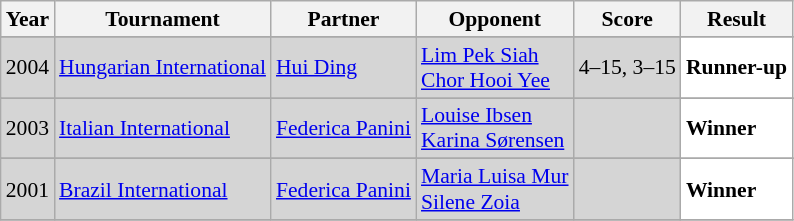<table class="sortable wikitable" style="font-size: 90%;">
<tr>
<th>Year</th>
<th>Tournament</th>
<th>Partner</th>
<th>Opponent</th>
<th>Score</th>
<th>Result</th>
</tr>
<tr>
</tr>
<tr style="background:#D5D5D5">
<td align="center">2004</td>
<td align="left"><a href='#'>Hungarian International</a></td>
<td align="left"> <a href='#'>Hui Ding</a></td>
<td align="left"> <a href='#'>Lim Pek Siah</a><br> <a href='#'>Chor Hooi Yee</a></td>
<td align="left">4–15, 3–15</td>
<td style="text-align:left; background:white"> <strong>Runner-up</strong></td>
</tr>
<tr>
</tr>
<tr style="background:#D5D5D5">
<td align="center">2003</td>
<td align="left"><a href='#'>Italian International</a></td>
<td align="left"> <a href='#'>Federica Panini</a></td>
<td align="left"> <a href='#'>Louise Ibsen</a><br> <a href='#'>Karina Sørensen</a></td>
<td align="left"></td>
<td style="text-align:left; background:white"> <strong>Winner</strong></td>
</tr>
<tr>
</tr>
<tr>
</tr>
<tr style="background:#D5D5D5">
<td align="center">2001</td>
<td align="left"><a href='#'>Brazil International</a></td>
<td align="left"> <a href='#'>Federica Panini</a></td>
<td align="left"> <a href='#'>Maria Luisa Mur</a><br> <a href='#'>Silene Zoia</a></td>
<td align="left"></td>
<td style="text-align:left; background:white"> <strong>Winner</strong></td>
</tr>
<tr>
</tr>
</table>
